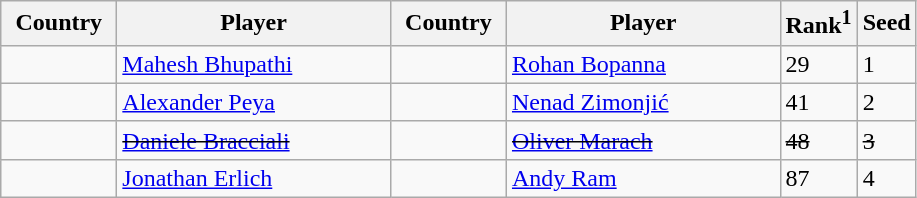<table class="sortable wikitable">
<tr>
<th width="70">Country</th>
<th width="175">Player</th>
<th width="70">Country</th>
<th width="175">Player</th>
<th>Rank<sup>1</sup></th>
<th>Seed</th>
</tr>
<tr>
<td></td>
<td><a href='#'>Mahesh Bhupathi</a></td>
<td></td>
<td><a href='#'>Rohan Bopanna</a></td>
<td>29</td>
<td>1</td>
</tr>
<tr>
<td></td>
<td><a href='#'>Alexander Peya</a></td>
<td></td>
<td><a href='#'>Nenad Zimonjić</a></td>
<td>41</td>
<td>2</td>
</tr>
<tr>
<td><s></s></td>
<td><s><a href='#'>Daniele Bracciali</a></s></td>
<td><s></s></td>
<td><s><a href='#'>Oliver Marach</a></s></td>
<td><s>48</s></td>
<td><s>3</s></td>
</tr>
<tr>
<td></td>
<td><a href='#'>Jonathan Erlich</a></td>
<td></td>
<td><a href='#'>Andy Ram</a></td>
<td>87</td>
<td>4</td>
</tr>
</table>
